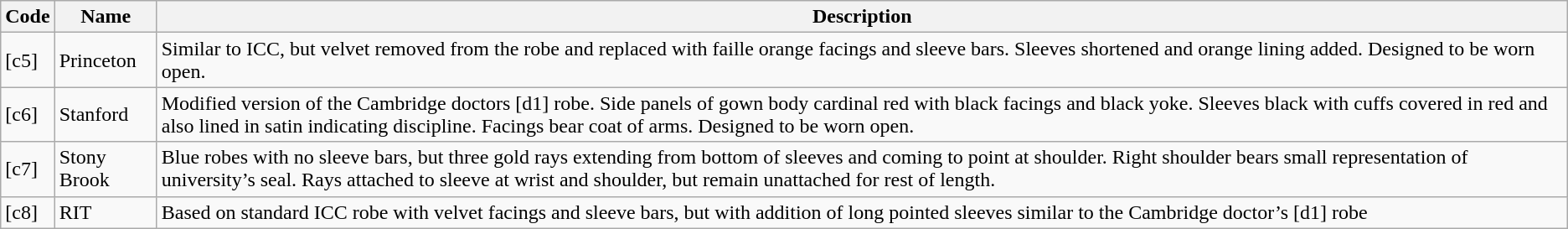<table class="wikitable">
<tr>
<th>Code</th>
<th>Name</th>
<th>Description</th>
</tr>
<tr>
<td>[c5]</td>
<td>Princeton</td>
<td>Similar to ICC, but velvet removed from the robe and replaced with faille orange facings and sleeve bars. Sleeves shortened and orange lining added. Designed to be worn open.</td>
</tr>
<tr>
<td>[c6]</td>
<td>Stanford</td>
<td>Modified version of the Cambridge doctors [d1] robe. Side panels of gown body cardinal red with black facings and black yoke. Sleeves black with cuffs covered in red and also lined in satin indicating discipline. Facings bear coat of arms. Designed to be worn open.</td>
</tr>
<tr>
<td>[c7]</td>
<td>Stony Brook</td>
<td>Blue robes with no sleeve bars, but three gold rays extending from bottom of sleeves and coming to point at shoulder. Right shoulder bears small representation of university’s seal. Rays attached to sleeve at wrist and shoulder, but remain unattached for rest of length.</td>
</tr>
<tr>
<td>[c8]</td>
<td>RIT</td>
<td>Based on standard ICC robe with velvet facings and sleeve bars, but with addition of long pointed sleeves similar to the Cambridge doctor’s [d1] robe</td>
</tr>
</table>
